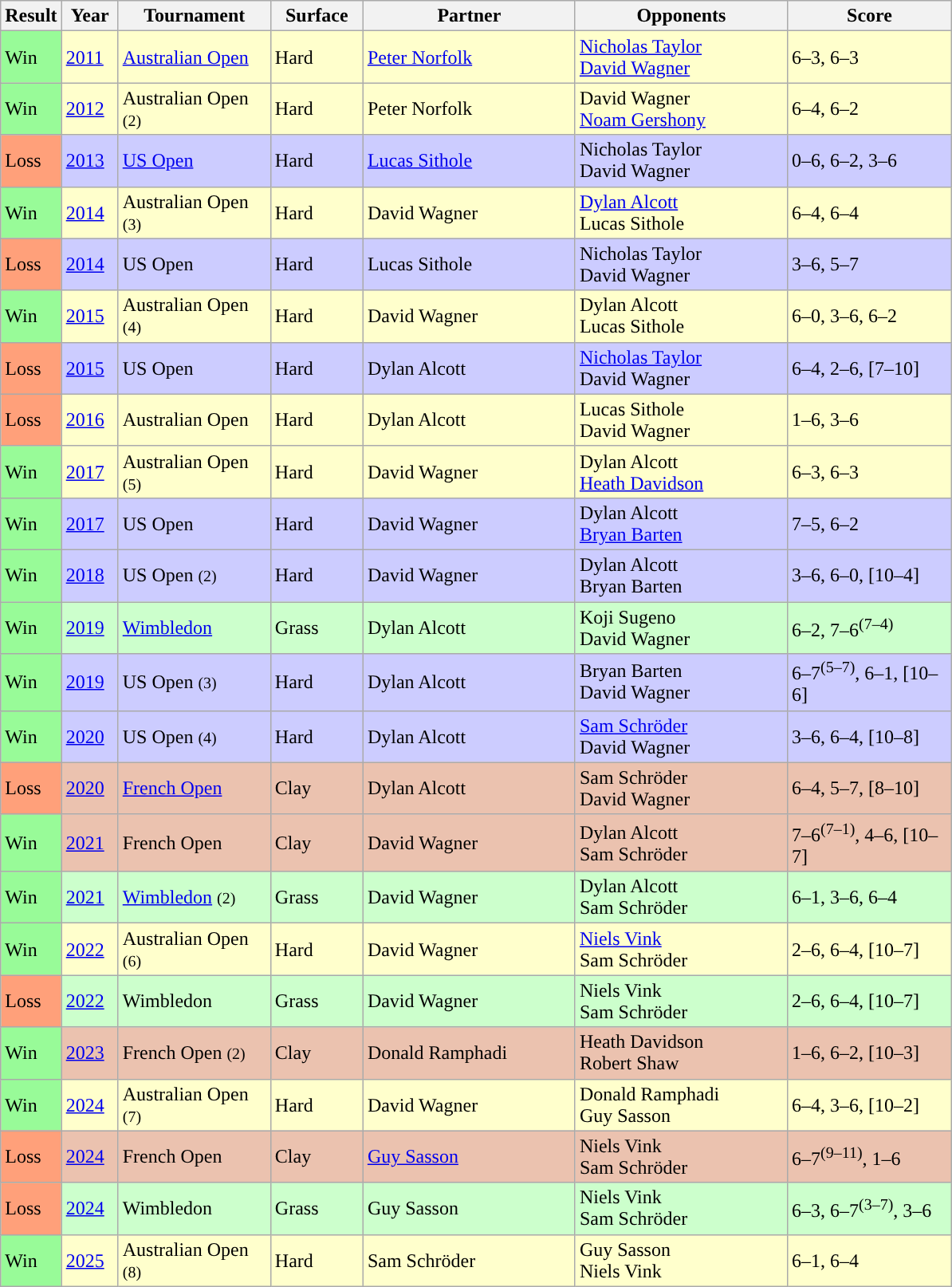<table class="sortable wikitable">
<tr>
<th>Result</th>
<th style="width:40px">Year</th>
<th style="width:120px">Tournament</th>
<th style="width:70px">Surface</th>
<th style="width:170px">Partner</th>
<th style="width:170px">Opponents</th>
<th style="width:130px" class="unsortable">Score</th>
</tr>
<tr style="background:#ffc;">
<td style="background:#98fb98;">Win</td>
<td><a href='#'>2011</a></td>
<td><a href='#'>Australian Open</a></td>
<td>Hard</td>
<td> <a href='#'>Peter Norfolk</a></td>
<td> <a href='#'>Nicholas Taylor</a> <br>  <a href='#'>David Wagner</a></td>
<td>6–3, 6–3</td>
</tr>
<tr style="background:#ffc;">
<td style="background:#98fb98;">Win</td>
<td><a href='#'>2012</a></td>
<td>Australian Open <small>(2)</small></td>
<td>Hard</td>
<td> Peter Norfolk</td>
<td> David Wagner <br>  <a href='#'>Noam Gershony</a></td>
<td>6–4, 6–2</td>
</tr>
<tr style="background:#ccf;">
<td style="background:#ffa07a;">Loss</td>
<td><a href='#'>2013</a></td>
<td><a href='#'>US Open</a></td>
<td>Hard</td>
<td> <a href='#'>Lucas Sithole</a></td>
<td> Nicholas Taylor <br>  David Wagner</td>
<td>0–6, 6–2, 3–6</td>
</tr>
<tr style="background:#ffc;">
<td style="background:#98fb98;">Win</td>
<td><a href='#'>2014</a></td>
<td>Australian Open <small>(3)</small></td>
<td>Hard</td>
<td> David Wagner</td>
<td> <a href='#'>Dylan Alcott</a> <br>  Lucas Sithole</td>
<td>6–4, 6–4</td>
</tr>
<tr style="background:#ccf;">
<td style="background:#ffa07a;">Loss</td>
<td><a href='#'>2014</a></td>
<td>US Open</td>
<td>Hard</td>
<td> Lucas Sithole</td>
<td> Nicholas Taylor <br>  David Wagner</td>
<td>3–6, 5–7</td>
</tr>
<tr style="background:#ffc;">
<td style="background:#98fb98;">Win</td>
<td><a href='#'>2015</a></td>
<td>Australian Open <small>(4)</small></td>
<td>Hard</td>
<td> David Wagner</td>
<td> Dylan Alcott <br>  Lucas Sithole</td>
<td>6–0, 3–6, 6–2</td>
</tr>
<tr style="background:#ccf;">
<td style="background:#ffa07a;">Loss</td>
<td><a href='#'>2015</a></td>
<td>US Open</td>
<td>Hard</td>
<td> Dylan Alcott</td>
<td> <a href='#'>Nicholas Taylor</a><br> David Wagner</td>
<td>6–4, 2–6, [7–10]</td>
</tr>
<tr style="background:#ffc;">
<td style="background:#ffa07a;">Loss</td>
<td><a href='#'>2016</a></td>
<td>Australian Open</td>
<td>Hard</td>
<td> Dylan Alcott</td>
<td> Lucas Sithole<br> David Wagner</td>
<td>1–6, 3–6</td>
</tr>
<tr style="background:#ffc;">
<td style="background:#98fb98;">Win</td>
<td><a href='#'>2017</a></td>
<td>Australian Open <small>(5)</small></td>
<td>Hard</td>
<td> David Wagner</td>
<td> Dylan Alcott<br>  <a href='#'>Heath Davidson</a></td>
<td>6–3, 6–3</td>
</tr>
<tr style="background:#ccf;">
<td style="background:#98fb98">Win</td>
<td><a href='#'>2017</a></td>
<td>US Open</td>
<td>Hard</td>
<td> David Wagner</td>
<td> Dylan Alcott<br> <a href='#'>Bryan Barten</a></td>
<td>7–5, 6–2</td>
</tr>
<tr style="background:#ccf;">
<td style="background:#98fb98">Win</td>
<td><a href='#'>2018</a></td>
<td>US Open <small>(2)</small></td>
<td>Hard</td>
<td> David Wagner</td>
<td> Dylan Alcott<br> Bryan Barten</td>
<td>3–6, 6–0, [10–4]</td>
</tr>
<tr style="background:#cfc;">
<td style="background:#98fb98">Win</td>
<td><a href='#'>2019</a></td>
<td><a href='#'>Wimbledon</a></td>
<td>Grass</td>
<td> Dylan Alcott</td>
<td> Koji Sugeno<br> David Wagner</td>
<td>6–2, 7–6<sup>(7–4)</sup></td>
</tr>
<tr style="background:#ccf;">
<td style="background:#98fb98">Win</td>
<td><a href='#'>2019</a></td>
<td>US Open <small>(3)</small></td>
<td>Hard</td>
<td> Dylan Alcott</td>
<td> Bryan Barten<br> David Wagner</td>
<td>6–7<sup>(5–7)</sup>, 6–1, [10–6]</td>
</tr>
<tr style="background:#ccf;">
<td style="background:#98fb98">Win</td>
<td><a href='#'>2020</a></td>
<td>US Open <small>(4)</small></td>
<td>Hard</td>
<td> Dylan Alcott</td>
<td> <a href='#'>Sam Schröder</a><br> David Wagner</td>
<td>3–6, 6–4, [10–8]</td>
</tr>
<tr style="background:#ebc2af;">
<td style="background:#ffa07a;">Loss</td>
<td><a href='#'>2020</a></td>
<td><a href='#'>French Open</a></td>
<td>Clay</td>
<td> Dylan Alcott</td>
<td> Sam Schröder<br> David Wagner</td>
<td>6–4, 5–7, [8–10]</td>
</tr>
<tr style="background:#ebc2af;">
<td style="background:#98fb98;">Win</td>
<td><a href='#'>2021</a></td>
<td>French Open</td>
<td>Clay</td>
<td> David Wagner</td>
<td> Dylan Alcott <br> Sam Schröder</td>
<td>7–6<sup>(7–1)</sup>, 4–6, [10–7]</td>
</tr>
<tr style="background:#cfc;">
<td style="background:#98fb98">Win</td>
<td><a href='#'>2021</a></td>
<td><a href='#'>Wimbledon</a> <small>(2)</small></td>
<td>Grass</td>
<td> David Wagner</td>
<td> Dylan Alcott<br> Sam Schröder</td>
<td>6–1, 3–6, 6–4</td>
</tr>
<tr style="background:#ffc;">
<td style="background:#98fb98;">Win</td>
<td><a href='#'>2022</a></td>
<td>Australian Open <small>(6)</small></td>
<td>Hard</td>
<td> David Wagner</td>
<td> <a href='#'>Niels Vink</a><br>  Sam Schröder</td>
<td>2–6, 6–4, [10–7]</td>
</tr>
<tr style="background:#cfc;">
<td style="background:#ffa07a;">Loss</td>
<td><a href='#'>2022</a></td>
<td>Wimbledon</td>
<td>Grass</td>
<td> David Wagner</td>
<td> Niels Vink<br> Sam Schröder</td>
<td>2–6, 6–4, [10–7]</td>
</tr>
<tr style="background:#ebc2af;">
<td style="background:#98fb98;">Win</td>
<td><a href='#'>2023</a></td>
<td>French Open <small>(2)</small></td>
<td>Clay</td>
<td> Donald Ramphadi</td>
<td> Heath Davidson<br>  Robert Shaw</td>
<td>1–6, 6–2, [10–3]</td>
</tr>
<tr style="background:#ffc;">
<td style="background:#98fb98;">Win</td>
<td><a href='#'>2024</a></td>
<td>Australian Open <small>(7)</small></td>
<td>Hard</td>
<td> David Wagner</td>
<td> Donald Ramphadi<br>  Guy Sasson</td>
<td>6–4, 3–6, [10–2]</td>
</tr>
<tr style="background:#ebc2af;">
<td style="background:#ffa07a;">Loss</td>
<td><a href='#'>2024</a></td>
<td>French Open</td>
<td>Clay</td>
<td> <a href='#'>Guy Sasson</a></td>
<td> Niels Vink<br> Sam Schröder</td>
<td>6–7<sup>(9–11)</sup>, 1–6</td>
</tr>
<tr style="background:#cfc;">
<td style="background:#ffa07a;">Loss</td>
<td><a href='#'>2024</a></td>
<td>Wimbledon</td>
<td>Grass</td>
<td> Guy Sasson</td>
<td> Niels Vink<br> Sam Schröder</td>
<td>6–3, 6–7<sup>(3–7)</sup>, 3–6</td>
</tr>
<tr style="background:#ffc;">
<td style="background:#98fb98;">Win</td>
<td><a href='#'>2025</a></td>
<td>Australian Open <small>(8)</small></td>
<td>Hard</td>
<td> Sam Schröder</td>
<td> Guy Sasson<br>  Niels Vink</td>
<td>6–1, 6–4</td>
</tr>
</table>
